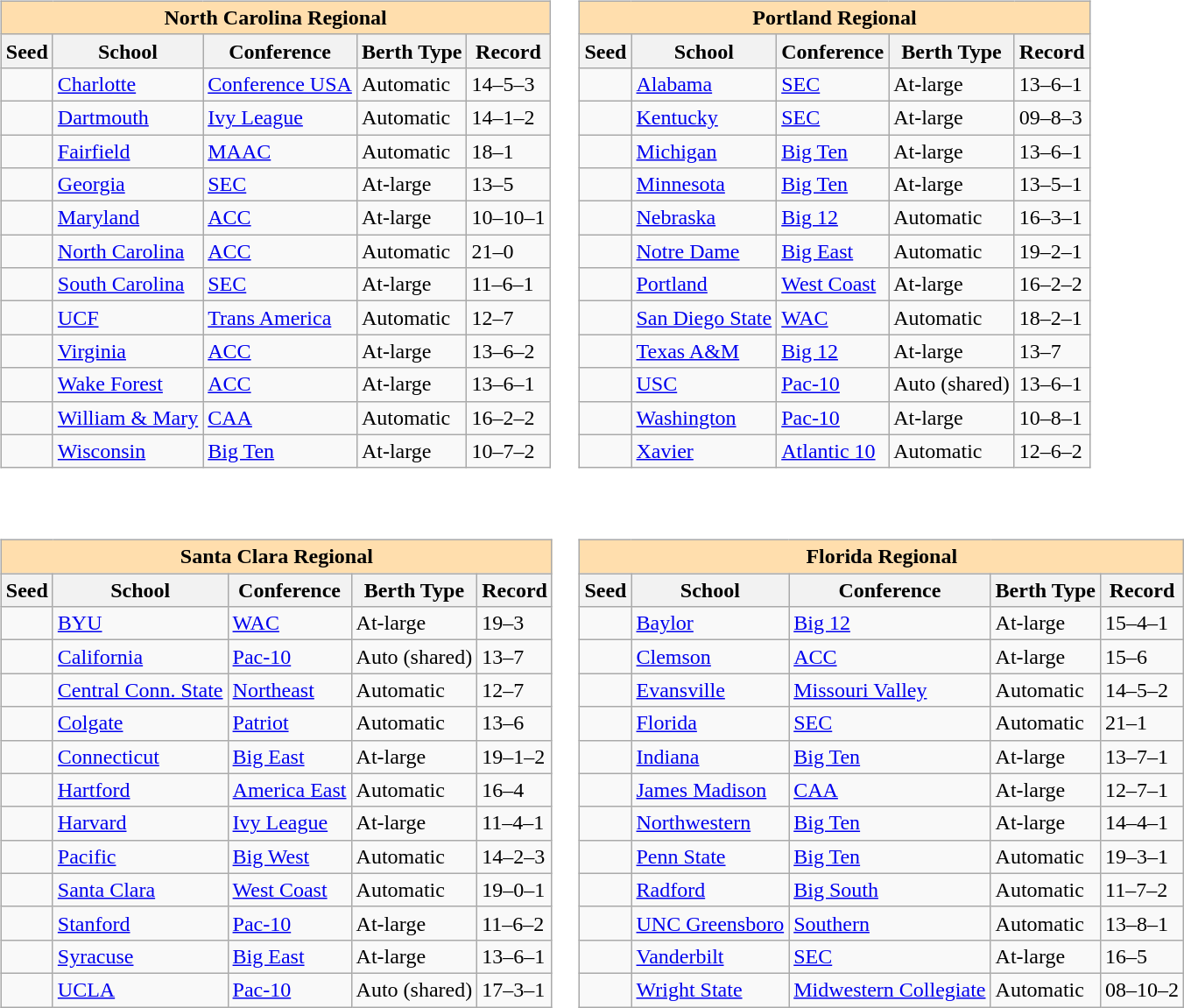<table>
<tr>
<td valign=top><br><table class="wikitable sortable">
<tr>
<th colspan="5" style="background:#ffdead;">North Carolina Regional</th>
</tr>
<tr>
<th>Seed</th>
<th>School</th>
<th>Conference</th>
<th>Berth Type</th>
<th>Record</th>
</tr>
<tr>
<td></td>
<td><a href='#'>Charlotte</a></td>
<td><a href='#'>Conference USA</a></td>
<td>Automatic</td>
<td>14–5–3</td>
</tr>
<tr>
<td></td>
<td><a href='#'>Dartmouth</a></td>
<td><a href='#'>Ivy League</a></td>
<td>Automatic</td>
<td>14–1–2</td>
</tr>
<tr>
<td></td>
<td><a href='#'>Fairfield</a></td>
<td><a href='#'>MAAC</a></td>
<td>Automatic</td>
<td>18–1</td>
</tr>
<tr>
<td></td>
<td><a href='#'>Georgia</a></td>
<td><a href='#'>SEC</a></td>
<td>At-large</td>
<td>13–5</td>
</tr>
<tr>
<td></td>
<td><a href='#'>Maryland</a></td>
<td><a href='#'>ACC</a></td>
<td>At-large</td>
<td>10–10–1</td>
</tr>
<tr>
<td></td>
<td><a href='#'>North Carolina</a></td>
<td><a href='#'>ACC</a></td>
<td>Automatic</td>
<td>21–0</td>
</tr>
<tr>
<td></td>
<td><a href='#'>South Carolina</a></td>
<td><a href='#'>SEC</a></td>
<td>At-large</td>
<td>11–6–1</td>
</tr>
<tr>
<td></td>
<td><a href='#'>UCF</a></td>
<td><a href='#'>Trans America</a></td>
<td>Automatic</td>
<td>12–7</td>
</tr>
<tr>
<td></td>
<td><a href='#'>Virginia</a></td>
<td><a href='#'>ACC</a></td>
<td>At-large</td>
<td>13–6–2</td>
</tr>
<tr>
<td></td>
<td><a href='#'>Wake Forest</a></td>
<td><a href='#'>ACC</a></td>
<td>At-large</td>
<td>13–6–1</td>
</tr>
<tr>
<td></td>
<td><a href='#'>William & Mary</a></td>
<td><a href='#'>CAA</a></td>
<td>Automatic</td>
<td>16–2–2</td>
</tr>
<tr>
<td></td>
<td><a href='#'>Wisconsin</a></td>
<td><a href='#'>Big Ten</a></td>
<td>At-large</td>
<td>10–7–2</td>
</tr>
</table>
</td>
<td valign=top><br><table class="wikitable sortable">
<tr>
<th colspan="5" style="background:#ffdead;">Portland Regional</th>
</tr>
<tr>
<th>Seed</th>
<th>School</th>
<th>Conference</th>
<th>Berth Type</th>
<th>Record</th>
</tr>
<tr>
<td></td>
<td><a href='#'>Alabama</a></td>
<td><a href='#'>SEC</a></td>
<td>At-large</td>
<td>13–6–1</td>
</tr>
<tr>
<td></td>
<td><a href='#'>Kentucky</a></td>
<td><a href='#'>SEC</a></td>
<td>At-large</td>
<td>09–8–3</td>
</tr>
<tr>
<td></td>
<td><a href='#'>Michigan</a></td>
<td><a href='#'>Big Ten</a></td>
<td>At-large</td>
<td>13–6–1</td>
</tr>
<tr>
<td></td>
<td><a href='#'>Minnesota</a></td>
<td><a href='#'>Big Ten</a></td>
<td>At-large</td>
<td>13–5–1</td>
</tr>
<tr>
<td></td>
<td><a href='#'>Nebraska</a></td>
<td><a href='#'>Big 12</a></td>
<td>Automatic</td>
<td>16–3–1</td>
</tr>
<tr>
<td></td>
<td><a href='#'>Notre Dame</a></td>
<td><a href='#'>Big East</a></td>
<td>Automatic</td>
<td>19–2–1</td>
</tr>
<tr>
<td></td>
<td><a href='#'>Portland</a></td>
<td><a href='#'>West Coast</a></td>
<td>At-large</td>
<td>16–2–2</td>
</tr>
<tr>
<td></td>
<td><a href='#'>San Diego State</a></td>
<td><a href='#'>WAC</a></td>
<td>Automatic</td>
<td>18–2–1</td>
</tr>
<tr>
<td></td>
<td><a href='#'>Texas A&M</a></td>
<td><a href='#'>Big 12</a></td>
<td>At-large</td>
<td>13–7</td>
</tr>
<tr>
<td></td>
<td><a href='#'>USC</a></td>
<td><a href='#'>Pac-10</a></td>
<td>Auto (shared)</td>
<td>13–6–1</td>
</tr>
<tr>
<td></td>
<td><a href='#'>Washington</a></td>
<td><a href='#'>Pac-10</a></td>
<td>At-large</td>
<td>10–8–1</td>
</tr>
<tr>
<td></td>
<td><a href='#'>Xavier</a></td>
<td><a href='#'>Atlantic 10</a></td>
<td>Automatic</td>
<td>12–6–2</td>
</tr>
</table>
</td>
</tr>
<tr>
<td valign=top><br><table class="wikitable sortable">
<tr>
<th colspan="5" style="background:#ffdead;">Santa Clara Regional</th>
</tr>
<tr>
<th>Seed</th>
<th>School</th>
<th>Conference</th>
<th>Berth Type</th>
<th>Record</th>
</tr>
<tr>
<td></td>
<td><a href='#'>BYU</a></td>
<td><a href='#'>WAC</a></td>
<td>At-large</td>
<td>19–3</td>
</tr>
<tr>
<td></td>
<td><a href='#'>California</a></td>
<td><a href='#'>Pac-10</a></td>
<td>Auto (shared)</td>
<td>13–7</td>
</tr>
<tr>
<td></td>
<td><a href='#'>Central Conn. State</a></td>
<td><a href='#'>Northeast</a></td>
<td>Automatic</td>
<td>12–7</td>
</tr>
<tr>
<td></td>
<td><a href='#'>Colgate</a></td>
<td><a href='#'>Patriot</a></td>
<td>Automatic</td>
<td>13–6</td>
</tr>
<tr>
<td></td>
<td><a href='#'>Connecticut</a></td>
<td><a href='#'>Big East</a></td>
<td>At-large</td>
<td>19–1–2</td>
</tr>
<tr>
<td></td>
<td><a href='#'>Hartford</a></td>
<td><a href='#'>America East</a></td>
<td>Automatic</td>
<td>16–4</td>
</tr>
<tr>
<td></td>
<td><a href='#'>Harvard</a></td>
<td><a href='#'>Ivy League</a></td>
<td>At-large</td>
<td>11–4–1</td>
</tr>
<tr>
<td></td>
<td><a href='#'>Pacific</a></td>
<td><a href='#'>Big West</a></td>
<td>Automatic</td>
<td>14–2–3</td>
</tr>
<tr>
<td></td>
<td><a href='#'>Santa Clara</a></td>
<td><a href='#'>West Coast</a></td>
<td>Automatic</td>
<td>19–0–1</td>
</tr>
<tr>
<td></td>
<td><a href='#'>Stanford</a></td>
<td><a href='#'>Pac-10</a></td>
<td>At-large</td>
<td>11–6–2</td>
</tr>
<tr>
<td></td>
<td><a href='#'>Syracuse</a></td>
<td><a href='#'>Big East</a></td>
<td>At-large</td>
<td>13–6–1</td>
</tr>
<tr>
<td></td>
<td><a href='#'>UCLA</a></td>
<td><a href='#'>Pac-10</a></td>
<td>Auto (shared)</td>
<td>17–3–1</td>
</tr>
</table>
</td>
<td valign=top><br><table class="wikitable sortable">
<tr>
<th colspan="5" style="background:#ffdead;">Florida Regional</th>
</tr>
<tr>
<th>Seed</th>
<th>School</th>
<th>Conference</th>
<th>Berth Type</th>
<th>Record</th>
</tr>
<tr>
<td></td>
<td><a href='#'>Baylor</a></td>
<td><a href='#'>Big 12</a></td>
<td>At-large</td>
<td>15–4–1</td>
</tr>
<tr>
<td></td>
<td><a href='#'>Clemson</a></td>
<td><a href='#'>ACC</a></td>
<td>At-large</td>
<td>15–6</td>
</tr>
<tr>
<td></td>
<td><a href='#'>Evansville</a></td>
<td><a href='#'>Missouri Valley</a></td>
<td>Automatic</td>
<td>14–5–2</td>
</tr>
<tr>
<td></td>
<td><a href='#'>Florida</a></td>
<td><a href='#'>SEC</a></td>
<td>Automatic</td>
<td>21–1</td>
</tr>
<tr>
<td></td>
<td><a href='#'>Indiana</a></td>
<td><a href='#'>Big Ten</a></td>
<td>At-large</td>
<td>13–7–1</td>
</tr>
<tr>
<td></td>
<td><a href='#'>James Madison</a></td>
<td><a href='#'>CAA</a></td>
<td>At-large</td>
<td>12–7–1</td>
</tr>
<tr>
<td></td>
<td><a href='#'>Northwestern</a></td>
<td><a href='#'>Big Ten</a></td>
<td>At-large</td>
<td>14–4–1</td>
</tr>
<tr>
<td></td>
<td><a href='#'>Penn State</a></td>
<td><a href='#'>Big Ten</a></td>
<td>Automatic</td>
<td>19–3–1</td>
</tr>
<tr>
<td></td>
<td><a href='#'>Radford</a></td>
<td><a href='#'>Big South</a></td>
<td>Automatic</td>
<td>11–7–2</td>
</tr>
<tr>
<td></td>
<td><a href='#'>UNC Greensboro</a></td>
<td><a href='#'>Southern</a></td>
<td>Automatic</td>
<td>13–8–1</td>
</tr>
<tr>
<td></td>
<td><a href='#'>Vanderbilt</a></td>
<td><a href='#'>SEC</a></td>
<td>At-large</td>
<td>16–5</td>
</tr>
<tr>
<td></td>
<td><a href='#'>Wright State</a></td>
<td><a href='#'>Midwestern Collegiate</a></td>
<td>Automatic</td>
<td>08–10–2</td>
</tr>
</table>
</td>
</tr>
</table>
